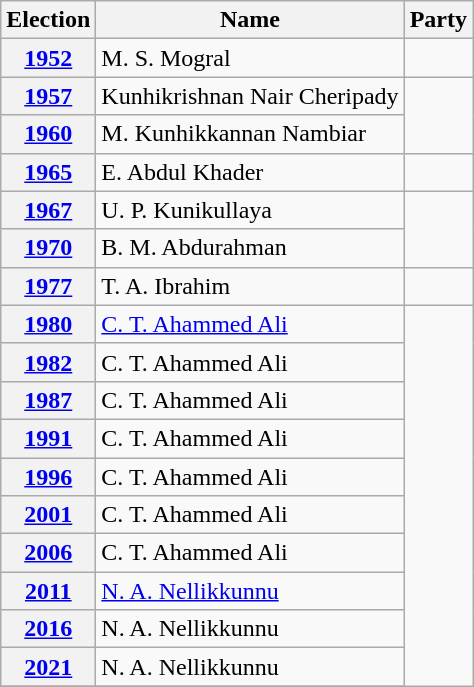<table class="wikitable sortable">
<tr>
<th>Election</th>
<th>Name</th>
<th colspan=2>Party</th>
</tr>
<tr>
<th><a href='#'>1952</a></th>
<td>M. S. Mogral</td>
<td></td>
</tr>
<tr>
<th><a href='#'>1957</a></th>
<td>Kunhikrishnan Nair Cheripady</td>
</tr>
<tr>
<th><a href='#'>1960</a></th>
<td>M. Kunhikkannan Nambiar</td>
</tr>
<tr>
<th><a href='#'>1965</a></th>
<td>E. Abdul Khader</td>
<td></td>
</tr>
<tr>
<th><a href='#'>1967</a></th>
<td>U. P. Kunikullaya</td>
</tr>
<tr>
<th><a href='#'>1970</a></th>
<td>B. M. Abdurahman</td>
</tr>
<tr>
<th><a href='#'>1977</a></th>
<td>T. A. Ibrahim</td>
<td></td>
</tr>
<tr>
<th><a href='#'>1980</a></th>
<td><a href='#'>C. T. Ahammed Ali</a></td>
</tr>
<tr>
<th><a href='#'>1982</a></th>
<td>C. T. Ahammed Ali</td>
</tr>
<tr>
<th><a href='#'>1987</a></th>
<td>C. T. Ahammed Ali</td>
</tr>
<tr>
<th><a href='#'>1991</a></th>
<td>C. T. Ahammed Ali</td>
</tr>
<tr>
<th><a href='#'>1996</a></th>
<td>C. T. Ahammed Ali</td>
</tr>
<tr>
<th><a href='#'>2001</a></th>
<td>C. T. Ahammed Ali</td>
</tr>
<tr>
<th><a href='#'>2006</a></th>
<td>C. T. Ahammed Ali</td>
</tr>
<tr>
<th><a href='#'>2011</a></th>
<td><a href='#'>N. A. Nellikkunnu</a></td>
</tr>
<tr>
<th><a href='#'>2016</a></th>
<td>N. A. Nellikkunnu</td>
</tr>
<tr>
<th><a href='#'>2021</a></th>
<td>N. A. Nellikkunnu</td>
</tr>
<tr>
</tr>
</table>
